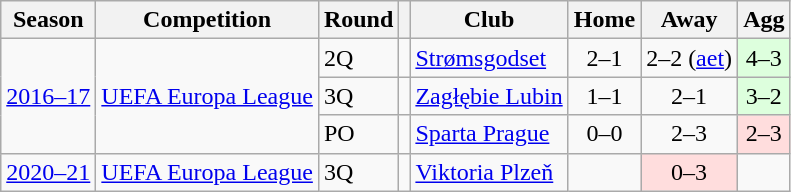<table class="wikitable">
<tr>
<th>Season</th>
<th>Competition</th>
<th>Round</th>
<th></th>
<th>Club</th>
<th>Home</th>
<th>Away</th>
<th>Agg</th>
</tr>
<tr>
<td rowspan="3"><a href='#'>2016–17</a></td>
<td rowspan="3"><a href='#'>UEFA Europa League</a></td>
<td>2Q</td>
<td></td>
<td><a href='#'>Strømsgodset</a></td>
<td style="text-align: center;">2–1</td>
<td style="text-align: center;">2–2 (<a href='#'>aet</a>)</td>
<td bgcolor="#ddffdd" style="text-align: center;">4–3</td>
</tr>
<tr>
<td>3Q</td>
<td></td>
<td><a href='#'>Zagłębie Lubin</a></td>
<td style="text-align: center;">1–1</td>
<td style="text-align: center;">2–1</td>
<td bgcolor="#ddffdd" style="text-align: center;">3–2</td>
</tr>
<tr>
<td>PO</td>
<td></td>
<td><a href='#'>Sparta Prague</a></td>
<td style="text-align: center;">0–0</td>
<td style="text-align: center;">2–3</td>
<td bgcolor="#ffdddd" style="text-align: center;">2–3</td>
</tr>
<tr>
<td><a href='#'>2020–21</a></td>
<td><a href='#'>UEFA Europa League</a></td>
<td>3Q</td>
<td></td>
<td><a href='#'>Viktoria Plzeň</a></td>
<td></td>
<td bgcolor="#ffdddd" style="text-align: center;">0–3</td>
<td></td>
</tr>
</table>
